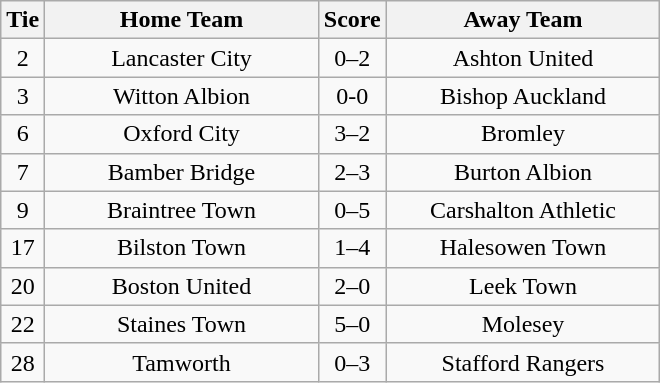<table class="wikitable" style="text-align:center;">
<tr>
<th width=20>Tie</th>
<th width=175>Home Team</th>
<th width=20>Score</th>
<th width=175>Away Team</th>
</tr>
<tr>
<td>2</td>
<td>Lancaster City</td>
<td>0–2</td>
<td>Ashton United</td>
</tr>
<tr>
<td>3</td>
<td>Witton Albion</td>
<td>0-0</td>
<td>Bishop Auckland</td>
</tr>
<tr>
<td>6</td>
<td>Oxford City</td>
<td>3–2</td>
<td>Bromley</td>
</tr>
<tr>
<td>7</td>
<td>Bamber Bridge</td>
<td>2–3</td>
<td>Burton Albion</td>
</tr>
<tr>
<td>9</td>
<td>Braintree Town</td>
<td>0–5</td>
<td>Carshalton Athletic</td>
</tr>
<tr>
<td>17</td>
<td>Bilston Town</td>
<td>1–4</td>
<td>Halesowen Town</td>
</tr>
<tr>
<td>20</td>
<td>Boston United</td>
<td>2–0</td>
<td>Leek Town</td>
</tr>
<tr>
<td>22</td>
<td>Staines Town</td>
<td>5–0</td>
<td>Molesey</td>
</tr>
<tr>
<td>28</td>
<td>Tamworth</td>
<td>0–3</td>
<td>Stafford Rangers</td>
</tr>
</table>
